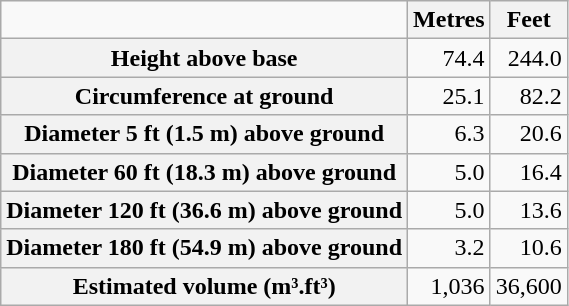<table class="wikitable">
<tr>
<td></td>
<th>Metres</th>
<th>Feet</th>
</tr>
<tr>
<th>Height above base</th>
<td ALIGN="RIGHT">74.4</td>
<td ALIGN="RIGHT">244.0</td>
</tr>
<tr>
<th>Circumference at ground</th>
<td ALIGN="RIGHT">25.1</td>
<td ALIGN="RIGHT">82.2</td>
</tr>
<tr>
<th>Diameter 5 ft (1.5 m) above ground</th>
<td ALIGN="RIGHT">6.3</td>
<td ALIGN="RIGHT">20.6</td>
</tr>
<tr>
<th>Diameter 60 ft (18.3 m) above ground</th>
<td ALIGN="RIGHT">5.0</td>
<td ALIGN="RIGHT">16.4</td>
</tr>
<tr>
<th>Diameter 120 ft (36.6 m) above ground</th>
<td ALIGN="RIGHT">5.0</td>
<td ALIGN="RIGHT">13.6</td>
</tr>
<tr>
<th>Diameter 180 ft (54.9 m) above ground</th>
<td ALIGN="RIGHT">3.2</td>
<td ALIGN="RIGHT">10.6</td>
</tr>
<tr>
<th>Estimated volume (m³.ft³)</th>
<td align="right">1,036</td>
<td align="right">36,600</td>
</tr>
</table>
